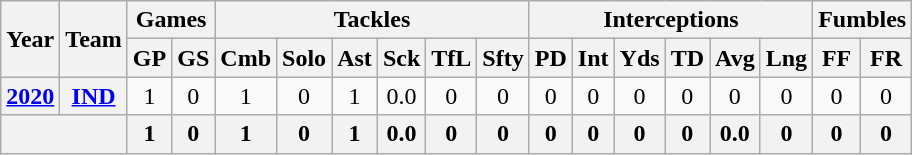<table class="wikitable" style="text-align:center;">
<tr>
<th rowspan="2">Year</th>
<th rowspan="2">Team</th>
<th colspan="2">Games</th>
<th colspan="6">Tackles</th>
<th colspan="6">Interceptions</th>
<th colspan="2">Fumbles</th>
</tr>
<tr>
<th>GP</th>
<th>GS</th>
<th>Cmb</th>
<th>Solo</th>
<th>Ast</th>
<th>Sck</th>
<th>TfL</th>
<th>Sfty</th>
<th>PD</th>
<th>Int</th>
<th>Yds</th>
<th>TD</th>
<th>Avg</th>
<th>Lng</th>
<th>FF</th>
<th>FR</th>
</tr>
<tr>
<th><a href='#'>2020</a></th>
<th><a href='#'>IND</a></th>
<td>1</td>
<td>0</td>
<td>1</td>
<td>0</td>
<td>1</td>
<td>0.0</td>
<td>0</td>
<td>0</td>
<td>0</td>
<td>0</td>
<td>0</td>
<td>0</td>
<td>0</td>
<td>0</td>
<td>0</td>
<td>0</td>
</tr>
<tr>
<th colspan="2"></th>
<th>1</th>
<th>0</th>
<th>1</th>
<th>0</th>
<th>1</th>
<th>0.0</th>
<th>0</th>
<th>0</th>
<th>0</th>
<th>0</th>
<th>0</th>
<th>0</th>
<th>0.0</th>
<th>0</th>
<th>0</th>
<th>0</th>
</tr>
</table>
